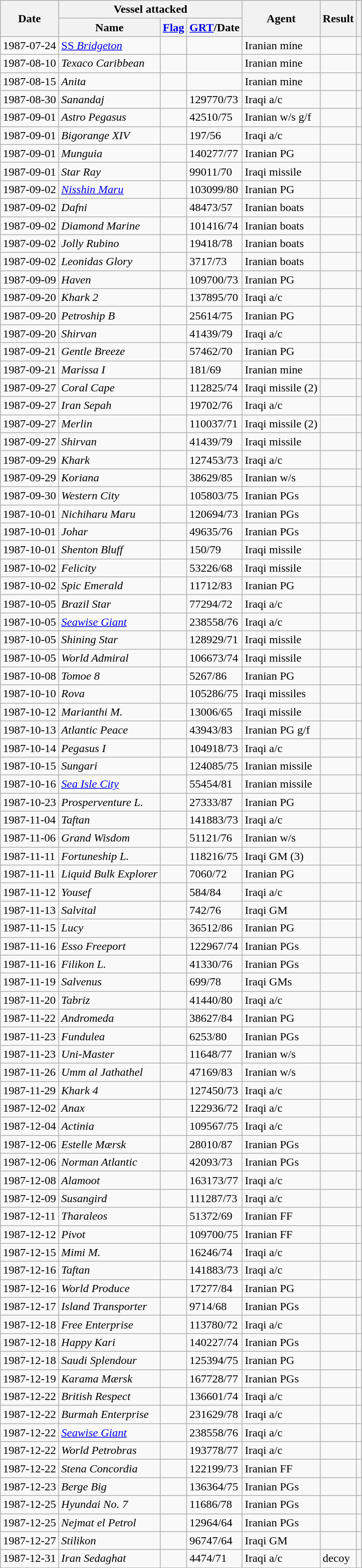<table class="wikitable">
<tr>
<th rowspan=2>Date</th>
<th colspan=3>Vessel attacked</th>
<th rowspan=2>Agent</th>
<th rowspan=2>Result</th>
<th rowspan=2></th>
</tr>
<tr>
<th>Name</th>
<th><a href='#'>Flag</a></th>
<th><a href='#'>GRT</a>/Date</th>
</tr>
<tr>
<td>1987-07-24</td>
<td><a href='#'>SS <em>Bridgeton</em></a></td>
<td></td>
<td></td>
<td>Iranian mine</td>
<td></td>
<td></td>
</tr>
<tr>
<td>1987-08-10</td>
<td><em>Texaco Caribbean</em></td>
<td></td>
<td></td>
<td>Iranian mine</td>
<td></td>
<td></td>
</tr>
<tr>
<td>1987-08-15</td>
<td><em>Anita</em></td>
<td></td>
<td></td>
<td>Iranian mine</td>
<td></td>
<td></td>
</tr>
<tr>
<td>1987-08-30</td>
<td><em>Sanandaj</em></td>
<td></td>
<td>129770/73</td>
<td>Iraqi a/c</td>
<td></td>
<td></td>
</tr>
<tr>
<td>1987-09-01</td>
<td><em>Astro Pegasus</em></td>
<td></td>
<td>42510/75</td>
<td>Iranian w/s g/f</td>
<td></td>
<td></td>
</tr>
<tr>
<td>1987-09-01</td>
<td><em>Bigorange XIV</em></td>
<td></td>
<td>197/56</td>
<td>Iraqi a/c</td>
<td></td>
<td></td>
</tr>
<tr>
<td>1987-09-01</td>
<td><em>Munguia</em></td>
<td></td>
<td>140277/77</td>
<td>Iranian PG</td>
<td></td>
<td></td>
</tr>
<tr>
<td>1987-09-01</td>
<td><em>Star Ray</em></td>
<td></td>
<td>99011/70</td>
<td>Iraqi missile</td>
<td></td>
<td></td>
</tr>
<tr>
<td>1987-09-02</td>
<td><em><a href='#'>Nisshin Maru</a></em></td>
<td></td>
<td>103099/80</td>
<td>Iranian PG</td>
<td></td>
<td></td>
</tr>
<tr>
<td>1987-09-02</td>
<td><em>Dafni</em></td>
<td></td>
<td>48473/57</td>
<td>Iranian boats</td>
<td></td>
<td></td>
</tr>
<tr>
<td>1987-09-02</td>
<td><em>Diamond Marine</em></td>
<td></td>
<td>101416/74</td>
<td>Iranian boats</td>
<td></td>
<td></td>
</tr>
<tr>
<td>1987-09-02</td>
<td><em>Jolly Rubino</em></td>
<td></td>
<td>19418/78</td>
<td>Iranian boats</td>
<td></td>
<td></td>
</tr>
<tr>
<td>1987-09-02</td>
<td><em>Leonidas Glory</em></td>
<td></td>
<td>3717/73</td>
<td>Iranian boats</td>
<td></td>
<td></td>
</tr>
<tr>
<td>1987-09-09</td>
<td><em>Haven</em></td>
<td></td>
<td>109700/73</td>
<td>Iranian PG</td>
<td></td>
<td></td>
</tr>
<tr>
<td>1987-09-20</td>
<td><em>Khark 2</em></td>
<td></td>
<td>137895/70</td>
<td>Iraqi a/c</td>
<td></td>
<td></td>
</tr>
<tr>
<td>1987-09-20</td>
<td><em>Petroship B</em></td>
<td></td>
<td>25614/75</td>
<td>Iranian PG</td>
<td></td>
<td></td>
</tr>
<tr>
<td>1987-09-20</td>
<td><em>Shirvan</em></td>
<td></td>
<td>41439/79</td>
<td>Iraqi a/c</td>
<td></td>
<td></td>
</tr>
<tr>
<td>1987-09-21</td>
<td><em>Gentle Breeze</em></td>
<td></td>
<td>57462/70</td>
<td>Iranian PG</td>
<td></td>
<td></td>
</tr>
<tr>
<td>1987-09-21</td>
<td><em>Marissa I</em></td>
<td></td>
<td>181/69</td>
<td>Iranian mine</td>
<td></td>
<td></td>
</tr>
<tr>
<td>1987-09-27</td>
<td><em>Coral Cape</em></td>
<td></td>
<td>112825/74</td>
<td>Iraqi missile (2)</td>
<td></td>
<td></td>
</tr>
<tr>
<td>1987-09-27</td>
<td><em>Iran Sepah</em></td>
<td></td>
<td>19702/76</td>
<td>Iraqi a/c</td>
<td></td>
<td></td>
</tr>
<tr>
<td>1987-09-27</td>
<td><em>Merlin</em></td>
<td></td>
<td>110037/71</td>
<td>Iraqi missile (2)</td>
<td></td>
<td></td>
</tr>
<tr>
<td>1987-09-27</td>
<td><em>Shirvan</em></td>
<td></td>
<td>41439/79</td>
<td>Iraqi missile</td>
<td></td>
<td></td>
</tr>
<tr>
<td>1987-09-29</td>
<td><em>Khark</em></td>
<td></td>
<td>127453/73</td>
<td>Iraqi a/c</td>
<td></td>
<td></td>
</tr>
<tr>
<td>1987-09-29</td>
<td><em>Koriana</em></td>
<td></td>
<td>38629/85</td>
<td>Iranian w/s</td>
<td></td>
<td></td>
</tr>
<tr>
<td>1987-09-30</td>
<td><em>Western City</em></td>
<td></td>
<td>105803/75</td>
<td>Iranian PGs</td>
<td></td>
<td></td>
</tr>
<tr>
<td>1987-10-01</td>
<td><em>Nichiharu Maru</em></td>
<td></td>
<td>120694/73</td>
<td>Iranian PGs</td>
<td></td>
<td></td>
</tr>
<tr>
<td>1987-10-01</td>
<td><em>Johar</em></td>
<td></td>
<td>49635/76</td>
<td>Iranian PGs</td>
<td></td>
<td></td>
</tr>
<tr>
<td>1987-10-01</td>
<td><em>Shenton Bluff</em></td>
<td></td>
<td>150/79</td>
<td>Iraqi missile</td>
<td></td>
<td></td>
</tr>
<tr>
<td>1987-10-02</td>
<td><em>Felicity</em></td>
<td></td>
<td>53226/68</td>
<td>Iraqi missile</td>
<td></td>
<td></td>
</tr>
<tr>
<td>1987-10-02</td>
<td><em>Spic Emerald</em></td>
<td></td>
<td>11712/83</td>
<td>Iranian PG</td>
<td></td>
<td></td>
</tr>
<tr>
<td>1987-10-05</td>
<td><em>Brazil Star</em></td>
<td></td>
<td>77294/72</td>
<td>Iraqi a/c</td>
<td></td>
<td></td>
</tr>
<tr>
<td>1987-10-05</td>
<td><em><a href='#'>Seawise Giant</a></em></td>
<td></td>
<td>238558/76</td>
<td>Iraqi a/c</td>
<td></td>
<td></td>
</tr>
<tr>
<td>1987-10-05</td>
<td><em>Shining Star</em></td>
<td></td>
<td>128929/71</td>
<td>Iraqi missile</td>
<td></td>
<td></td>
</tr>
<tr>
<td>1987-10-05</td>
<td><em>World Admiral</em></td>
<td></td>
<td>106673/74</td>
<td>Iraqi missile</td>
<td></td>
<td></td>
</tr>
<tr>
<td>1987-10-08</td>
<td><em>Tomoe 8</em></td>
<td></td>
<td>5267/86</td>
<td>Iranian PG</td>
<td></td>
<td></td>
</tr>
<tr>
<td>1987-10-10</td>
<td><em>Rova</em></td>
<td></td>
<td>105286/75</td>
<td>Iraqi missiles</td>
<td></td>
<td></td>
</tr>
<tr>
<td>1987-10-12</td>
<td><em>Marianthi M.</em></td>
<td></td>
<td>13006/65</td>
<td>Iraqi missile</td>
<td></td>
<td></td>
</tr>
<tr>
<td>1987-10-13</td>
<td><em>Atlantic Peace</em></td>
<td></td>
<td>43943/83</td>
<td>Iranian PG g/f</td>
<td></td>
<td></td>
</tr>
<tr>
<td>1987-10-14</td>
<td><em>Pegasus I</em></td>
<td></td>
<td>104918/73</td>
<td>Iraqi a/c</td>
<td></td>
<td></td>
</tr>
<tr>
<td>1987-10-15</td>
<td><em>Sungari</em></td>
<td></td>
<td>124085/75</td>
<td>Iranian missile</td>
<td></td>
<td></td>
</tr>
<tr>
<td>1987-10-16</td>
<td><em><a href='#'>Sea Isle City</a></em></td>
<td></td>
<td>55454/81</td>
<td>Iranian missile</td>
<td></td>
<td></td>
</tr>
<tr>
<td>1987-10-23</td>
<td><em>Prosperventure L.</em></td>
<td></td>
<td>27333/87</td>
<td>Iranian PG</td>
<td></td>
<td></td>
</tr>
<tr>
<td>1987-11-04</td>
<td><em>Taftan</em></td>
<td></td>
<td>141883/73</td>
<td>Iraqi a/c</td>
<td></td>
<td></td>
</tr>
<tr>
<td>1987-11-06</td>
<td><em>Grand Wisdom</em></td>
<td></td>
<td>51121/76</td>
<td>Iranian w/s</td>
<td></td>
<td></td>
</tr>
<tr>
<td>1987-11-11</td>
<td><em>Fortuneship L.</em></td>
<td></td>
<td>118216/75</td>
<td>Iraqi GM (3)</td>
<td></td>
<td></td>
</tr>
<tr>
<td>1987-11-11</td>
<td><em>Liquid Bulk Explorer</em></td>
<td></td>
<td>7060/72</td>
<td>Iranian PG</td>
<td></td>
<td></td>
</tr>
<tr>
<td>1987-11-12</td>
<td><em>Yousef</em></td>
<td></td>
<td>584/84</td>
<td>Iraqi a/c</td>
<td></td>
<td></td>
</tr>
<tr>
<td>1987-11-13</td>
<td><em>Salvital</em></td>
<td></td>
<td>742/76</td>
<td>Iraqi GM</td>
<td></td>
<td></td>
</tr>
<tr>
<td>1987-11-15</td>
<td><em>Lucy</em></td>
<td></td>
<td>36512/86</td>
<td>Iranian PG</td>
<td></td>
<td></td>
</tr>
<tr>
<td>1987-11-16</td>
<td><em>Esso Freeport</em></td>
<td></td>
<td>122967/74</td>
<td>Iranian PGs</td>
<td></td>
<td></td>
</tr>
<tr>
<td>1987-11-16</td>
<td><em>Filikon L.</em></td>
<td></td>
<td>41330/76</td>
<td>Iranian PGs</td>
<td></td>
<td></td>
</tr>
<tr>
<td>1987-11-19</td>
<td><em>Salvenus</em></td>
<td></td>
<td>699/78</td>
<td>Iraqi GMs</td>
<td></td>
<td></td>
</tr>
<tr>
<td>1987-11-20</td>
<td><em>Tabriz</em></td>
<td></td>
<td>41440/80</td>
<td>Iraqi a/c</td>
<td></td>
<td></td>
</tr>
<tr>
<td>1987-11-22</td>
<td><em>Andromeda</em></td>
<td></td>
<td>38627/84</td>
<td>Iranian PG</td>
<td></td>
<td></td>
</tr>
<tr>
<td>1987-11-23</td>
<td><em>Fundulea</em></td>
<td></td>
<td>6253/80</td>
<td>Iranian PGs</td>
<td></td>
<td></td>
</tr>
<tr>
<td>1987-11-23</td>
<td><em>Uni-Master</em></td>
<td></td>
<td>11648/77</td>
<td>Iranian w/s</td>
<td></td>
<td></td>
</tr>
<tr>
<td>1987-11-26</td>
<td><em>Umm al Jathathel</em></td>
<td></td>
<td>47169/83</td>
<td>Iranian w/s</td>
<td></td>
<td></td>
</tr>
<tr>
<td>1987-11-29</td>
<td><em>Khark 4</em></td>
<td></td>
<td>127450/73</td>
<td>Iraqi a/c</td>
<td></td>
<td></td>
</tr>
<tr>
<td>1987-12-02</td>
<td><em>Anax</em></td>
<td></td>
<td>122936/72</td>
<td>Iraqi a/c</td>
<td></td>
<td></td>
</tr>
<tr>
<td>1987-12-04</td>
<td><em>Actinia</em></td>
<td></td>
<td>109567/75</td>
<td>Iraqi a/c</td>
<td></td>
<td></td>
</tr>
<tr>
<td>1987-12-06</td>
<td><em>Estelle Mærsk</em></td>
<td></td>
<td>28010/87</td>
<td>Iranian PGs</td>
<td></td>
<td></td>
</tr>
<tr>
<td>1987-12-06</td>
<td><em>Norman Atlantic</em></td>
<td></td>
<td>42093/73</td>
<td>Iranian PGs</td>
<td></td>
<td></td>
</tr>
<tr>
<td>1987-12-08</td>
<td><em>Alamoot</em></td>
<td></td>
<td>163173/77</td>
<td>Iraqi a/c</td>
<td></td>
<td></td>
</tr>
<tr>
<td>1987-12-09</td>
<td><em>Susangird</em></td>
<td></td>
<td>111287/73</td>
<td>Iraqi a/c</td>
<td></td>
<td></td>
</tr>
<tr>
<td>1987-12-11</td>
<td><em>Tharaleos</em></td>
<td></td>
<td>51372/69</td>
<td>Iranian FF</td>
<td></td>
<td></td>
</tr>
<tr>
<td>1987-12-12</td>
<td><em>Pivot</em></td>
<td></td>
<td>109700/75</td>
<td>Iranian FF</td>
<td></td>
<td></td>
</tr>
<tr>
<td>1987-12-15</td>
<td><em>Mimi M.</em></td>
<td></td>
<td>16246/74</td>
<td>Iraqi a/c</td>
<td></td>
<td></td>
</tr>
<tr>
<td>1987-12-16</td>
<td><em>Taftan</em></td>
<td></td>
<td>141883/73</td>
<td>Iraqi a/c</td>
<td></td>
<td></td>
</tr>
<tr>
<td>1987-12-16</td>
<td><em>World Produce</em></td>
<td></td>
<td>17277/84</td>
<td>Iranian PG</td>
<td></td>
<td></td>
</tr>
<tr>
<td>1987-12-17</td>
<td><em>Island Transporter</em></td>
<td></td>
<td>9714/68</td>
<td>Iranian PGs</td>
<td></td>
<td></td>
</tr>
<tr>
<td>1987-12-18</td>
<td><em>Free Enterprise</em></td>
<td></td>
<td>113780/72</td>
<td>Iraqi a/c</td>
<td></td>
<td></td>
</tr>
<tr>
<td>1987-12-18</td>
<td><em>Happy Kari</em></td>
<td></td>
<td>140227/74</td>
<td>Iranian PGs</td>
<td></td>
<td></td>
</tr>
<tr>
<td>1987-12-18</td>
<td><em>Saudi Splendour</em></td>
<td></td>
<td>125394/75</td>
<td>Iranian PG</td>
<td></td>
<td></td>
</tr>
<tr>
<td>1987-12-19</td>
<td><em>Karama Mærsk</em></td>
<td></td>
<td>167728/77</td>
<td>Iranian PGs</td>
<td></td>
<td></td>
</tr>
<tr>
<td>1987-12-22</td>
<td><em>British Respect</em></td>
<td></td>
<td>136601/74</td>
<td>Iraqi a/c</td>
<td></td>
<td></td>
</tr>
<tr>
<td>1987-12-22</td>
<td><em>Burmah Enterprise</em></td>
<td></td>
<td>231629/78</td>
<td>Iraqi a/c</td>
<td></td>
<td></td>
</tr>
<tr>
<td>1987-12-22</td>
<td><em><a href='#'>Seawise Giant</a></em></td>
<td></td>
<td>238558/76</td>
<td>Iraqi a/c</td>
<td></td>
<td></td>
</tr>
<tr>
<td>1987-12-22</td>
<td><em>World Petrobras</em></td>
<td></td>
<td>193778/77</td>
<td>Iraqi a/c</td>
<td></td>
<td></td>
</tr>
<tr>
<td>1987-12-22</td>
<td><em>Stena Concordia</em></td>
<td></td>
<td>122199/73</td>
<td>Iranian FF</td>
<td></td>
<td></td>
</tr>
<tr>
<td>1987-12-23</td>
<td><em>Berge Big</em></td>
<td></td>
<td>136364/75</td>
<td>Iranian PGs</td>
<td></td>
<td></td>
</tr>
<tr>
<td>1987-12-25</td>
<td><em>Hyundai No. 7</em></td>
<td></td>
<td>11686/78</td>
<td>Iranian PGs</td>
<td></td>
<td></td>
</tr>
<tr>
<td>1987-12-25</td>
<td><em>Nejmat el Petrol</em></td>
<td></td>
<td>12964/64</td>
<td>Iranian PGs</td>
<td></td>
<td></td>
</tr>
<tr>
<td>1987-12-27</td>
<td><em>Stilikon</em></td>
<td></td>
<td>96747/64</td>
<td>Iraqi GM</td>
<td></td>
<td></td>
</tr>
<tr>
<td>1987-12-31</td>
<td><em>Iran Sedaghat</em></td>
<td></td>
<td>4474/71</td>
<td>Iraqi a/c</td>
<td>decoy</td>
<td></td>
</tr>
</table>
